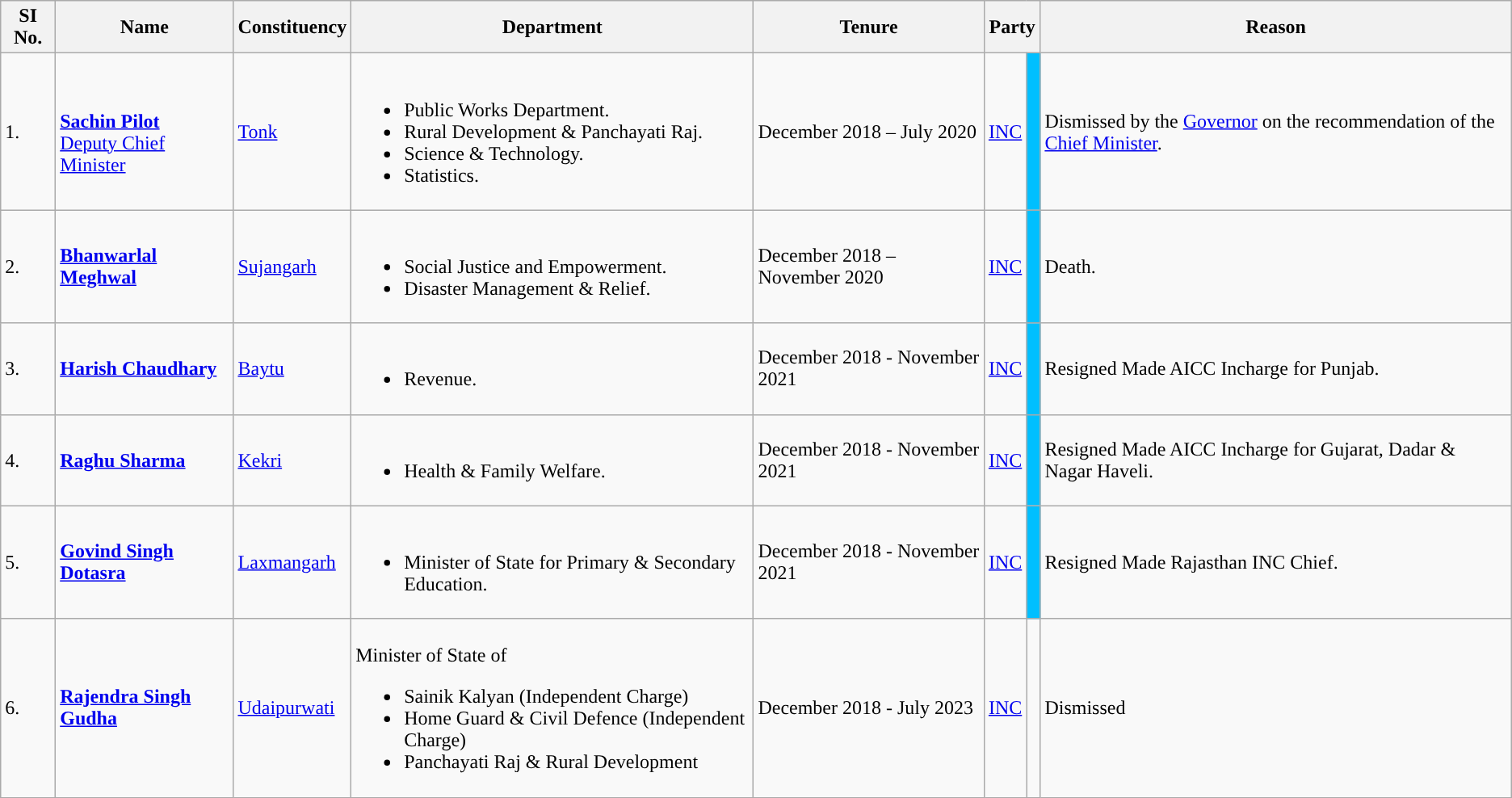<table class = "wikitable">
<tr>
<th>SI No.</th>
<th>Name</th>
<th>Constituency</th>
<th>Department</th>
<th>Tenure</th>
<th colspan="2" scope="col">Party</th>
<th>Reason</th>
</tr>
<tr>
<td>1.</td>
<td>  <br><strong><a href='#'>Sachin Pilot</a></strong><br><a href='#'>Deputy Chief Minister</a></td>
<td><a href='#'>Tonk</a></td>
<td><br><ul><li>Public Works Department.</li><li>Rural Development & Panchayati Raj.</li><li>Science & Technology.</li><li>Statistics.</li></ul></td>
<td>December 2018 – July 2020</td>
<td><a href='#'>INC</a></td>
<td bgcolor=00BFFF></td>
<td>Dismissed by the <a href='#'>Governor</a> on the recommendation of the <a href='#'>Chief Minister</a>.</td>
</tr>
<tr>
<td>2.</td>
<td><strong><a href='#'>Bhanwarlal Meghwal</a></strong></td>
<td><a href='#'>Sujangarh</a></td>
<td><br><ul><li>Social Justice and Empowerment.</li><li>Disaster Management & Relief.</li></ul></td>
<td>December 2018 – November 2020</td>
<td><a href='#'>INC</a></td>
<td bgcolor=00BFFF></td>
<td>Death.</td>
</tr>
<tr>
<td>3.</td>
<td><strong><a href='#'>Harish Chaudhary</a></strong></td>
<td><a href='#'>Baytu</a></td>
<td><br><ul><li>Revenue.</li></ul></td>
<td>December 2018 - November 2021</td>
<td><a href='#'>INC</a></td>
<td bgcolor=00BFFF></td>
<td>Resigned Made AICC Incharge for Punjab.</td>
</tr>
<tr>
<td>4.</td>
<td><strong>  <a href='#'>Raghu Sharma</a>  </strong></td>
<td><a href='#'>Kekri</a></td>
<td><br><ul><li>Health & Family Welfare.</li></ul></td>
<td>December 2018 - November 2021</td>
<td><a href='#'>INC</a></td>
<td bgcolor=00BFFF></td>
<td>Resigned Made AICC Incharge for Gujarat, Dadar & Nagar Haveli.</td>
</tr>
<tr>
<td>5.</td>
<td><strong><a href='#'>Govind Singh Dotasra</a></strong></td>
<td><a href='#'>Laxmangarh</a></td>
<td><br><ul><li>Minister of State for Primary & Secondary Education.</li></ul></td>
<td>December 2018 - November 2021</td>
<td><a href='#'>INC</a></td>
<td bgcolor=00BFFF></td>
<td>Resigned Made Rajasthan INC Chief.</td>
</tr>
<tr>
<td>6.</td>
<td><strong><a href='#'>Rajendra Singh Gudha</a></strong></td>
<td><a href='#'>Udaipurwati</a></td>
<td><br>Minister of State of<ul><li>Sainik Kalyan (Independent Charge)</li><li>Home Guard & Civil Defence (Independent Charge)</li><li>Panchayati Raj & Rural Development</li></ul></td>
<td>December 2018 - July 2023</td>
<td><a href='#'>INC</a></td>
<td width="4px" style="background-color: "></td>
<td>Dismissed</td>
</tr>
</table>
